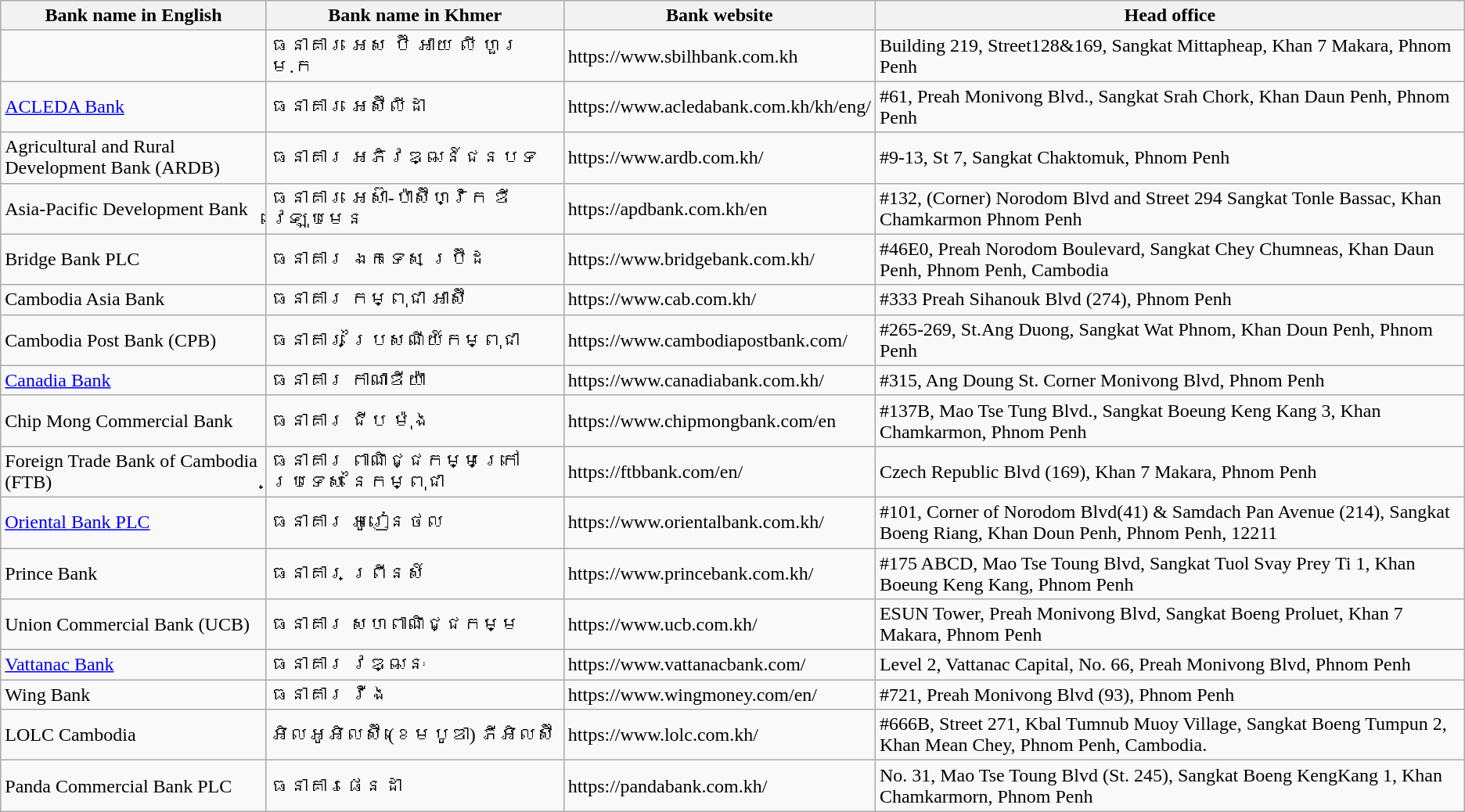<table class="wikitable sortable">
<tr>
<th>Bank name in English</th>
<th>Bank name in Khmer</th>
<th>Bank website</th>
<th>Head office</th>
</tr>
<tr>
<td></td>
<td>ធនាគារ អេស ប៊ី អាយ លី ហួរ ម.ក</td>
<td>https://www.sbilhbank.com.kh</td>
<td>Building 219, Street128&169, Sangkat Mittapheap, Khan 7 Makara, Phnom Penh</td>
</tr>
<tr>
<td><a href='#'>ACLEDA Bank</a></td>
<td>ធនាគារ អេស៊ីលីដា</td>
<td>https://www.acledabank.com.kh/kh/eng/</td>
<td>#61, Preah Monivong Blvd., Sangkat Srah Chork, Khan Daun Penh, Phnom Penh</td>
</tr>
<tr>
<td>Agricultural and Rural Development Bank (ARDB)</td>
<td>ធនាគារ អភិវឌ្ឍន៍ជនបទ</td>
<td>https://www.ardb.com.kh/</td>
<td>#9-13, St 7, Sangkat Chaktomuk, Phnom Penh</td>
</tr>
<tr>
<td>Asia-Pacific Development Bank</td>
<td>ធនាគារ អេស៊ា-ប៉ាស៊ីហ្វិក ឌីវេឡុបមេន</td>
<td>https://apdbank.com.kh/en</td>
<td>#132, (Corner) Norodom Blvd and Street 294 Sangkat Tonle Bassac, Khan Chamkarmon Phnom Penh</td>
</tr>
<tr>
<td>Bridge Bank PLC</td>
<td>ធនាគារ ឯកទេស ប្រ៊ីដ</td>
<td>https://www.bridgebank.com.kh/</td>
<td>#46E0, Preah Norodom Boulevard, Sangkat Chey Chumneas, Khan Daun Penh, Phnom Penh, Cambodia</td>
</tr>
<tr>
<td>Cambodia Asia Bank</td>
<td>ធនាគារ កម្ពុជា អាស៊ី</td>
<td>https://www.cab.com.kh/</td>
<td>#333 Preah Sihanouk Blvd (274), Phnom Penh</td>
</tr>
<tr>
<td>Cambodia Post Bank (CPB)</td>
<td>ធនាគារ ប្រៃសណីយ៍កម្ពុជា</td>
<td>https://www.cambodiapostbank.com/</td>
<td>#265-269, St.Ang Duong, Sangkat Wat Phnom, Khan Doun Penh, Phnom Penh</td>
</tr>
<tr>
<td><a href='#'>Canadia Bank</a></td>
<td>ធនាគារ កាណាឌីយ៉ា</td>
<td>https://www.canadiabank.com.kh/</td>
<td>#315, Ang Doung St. Corner Monivong Blvd, Phnom Penh</td>
</tr>
<tr>
<td>Chip Mong Commercial Bank</td>
<td>ធនាគារ ជីប ម៉ុង</td>
<td>https://www.chipmongbank.com/en</td>
<td>#137B, Mao Tse Tung Blvd., Sangkat Boeung Keng Kang 3, Khan Chamkarmon, Phnom Penh</td>
</tr>
<tr>
<td>Foreign Trade Bank of Cambodia (FTB)</td>
<td>ធនាគារ ពាណិជ្ជកម្មក្រៅប្រទេស នៃកម្ពុជា</td>
<td>https://ftbbank.com/en/</td>
<td>Czech Republic Blvd (169), Khan 7 Makara, Phnom Penh</td>
</tr>
<tr>
<td><a href='#'>Oriental Bank PLC</a></td>
<td>ធនាគារ អូរៀនថល</td>
<td>https://www.orientalbank.com.kh/</td>
<td>#101, Corner of Norodom Blvd(41) & Samdach Pan Avenue (214), Sangkat Boeng Riang, Khan Doun Penh, Phnom Penh, 12211</td>
</tr>
<tr>
<td>Prince Bank</td>
<td>ធនាគារ ព្រីនស៍</td>
<td>https://www.princebank.com.kh/</td>
<td>#175 ABCD, Mao Tse Toung Blvd, Sangkat Tuol Svay Prey Ti 1, Khan Boeung Keng Kang, Phnom Penh</td>
</tr>
<tr>
<td>Union Commercial Bank (UCB)</td>
<td>ធនាគារ សហពាណិជ្ជកម្ម</td>
<td>https://www.ucb.com.kh/</td>
<td>ESUN Tower, Preah Monivong Blvd, Sangkat Boeng Proluet, Khan 7 Makara, Phnom Penh</td>
</tr>
<tr>
<td><a href='#'>Vattanac Bank</a></td>
<td>ធនាគារ វឌ្ឍនៈ</td>
<td>https://www.vattanacbank.com/</td>
<td>Level 2, Vattanac Capital, No. 66, Preah Monivong Blvd, Phnom Penh</td>
</tr>
<tr>
<td>Wing Bank</td>
<td>ធនាគារ វីង</td>
<td>https://www.wingmoney.com/en/</td>
<td>#721, Preah Monivong Blvd (93), Phnom Penh</td>
</tr>
<tr>
<td>LOLC Cambodia</td>
<td>អិលអូអិលស៊ី (ខេមបូឌា) ភីអិលស៊ី</td>
<td>https://www.lolc.com.kh/</td>
<td>#666B, Street 271, Kbal Tumnub Muoy Village, Sangkat Boeng Tumpun 2, Khan Mean Chey, Phnom Penh, Cambodia.</td>
</tr>
<tr>
<td>Panda Commercial Bank PLC</td>
<td>ធនាគារផេនដា</td>
<td>https://pandabank.com.kh/</td>
<td>No. 31, Mao Tse Toung Blvd (St. 245), Sangkat Boeng KengKang 1, Khan Chamkarmorn, Phnom Penh</td>
</tr>
</table>
